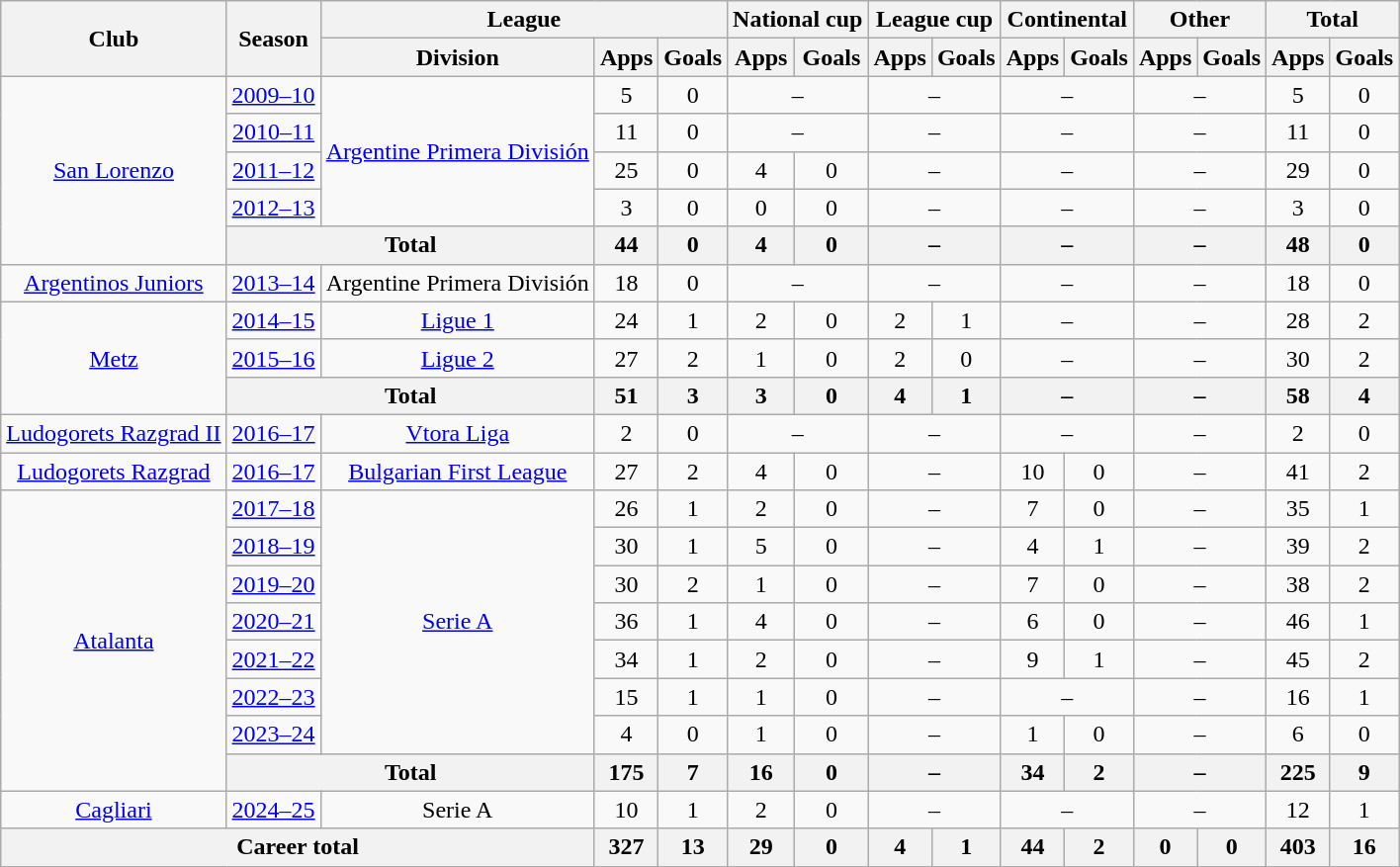<table class="wikitable" style="text-align: center">
<tr>
<th rowspan="2">Club</th>
<th rowspan="2">Season</th>
<th colspan="3">League</th>
<th colspan="2">National cup</th>
<th colspan="2">League cup</th>
<th colspan="2">Continental</th>
<th colspan="2">Other</th>
<th colspan="2">Total</th>
</tr>
<tr>
<th>Division</th>
<th>Apps</th>
<th>Goals</th>
<th>Apps</th>
<th>Goals</th>
<th>Apps</th>
<th>Goals</th>
<th>Apps</th>
<th>Goals</th>
<th>Apps</th>
<th>Goals</th>
<th>Apps</th>
<th>Goals</th>
</tr>
<tr>
<td rowspan="5"><a href='#'>San Lorenzo</a></td>
<td><a href='#'>2009–10</a></td>
<td rowspan="4"><a href='#'>Argentine Primera División</a></td>
<td>5</td>
<td>0</td>
<td colspan="2">–</td>
<td colspan="2">–</td>
<td colspan="2">–</td>
<td colspan="2">–</td>
<td>5</td>
<td>0</td>
</tr>
<tr>
<td><a href='#'>2010–11</a></td>
<td>11</td>
<td>0</td>
<td colspan="2">–</td>
<td colspan="2">–</td>
<td colspan="2">–</td>
<td colspan="2">–</td>
<td>11</td>
<td>0</td>
</tr>
<tr>
<td><a href='#'>2011–12</a></td>
<td>25</td>
<td>0</td>
<td>4</td>
<td>0</td>
<td colspan="2">–</td>
<td colspan="2">–</td>
<td colspan="2">–</td>
<td>29</td>
<td>0</td>
</tr>
<tr>
<td><a href='#'>2012–13</a></td>
<td>3</td>
<td>0</td>
<td>0</td>
<td>0</td>
<td colspan="2">–</td>
<td colspan="2">–</td>
<td colspan="2">–</td>
<td>3</td>
<td>0</td>
</tr>
<tr>
<th colspan="2">Total</th>
<th>44</th>
<th>0</th>
<th>4</th>
<th>0</th>
<th colspan="2">–</th>
<th colspan="2">–</th>
<th colspan="2">–</th>
<th>48</th>
<th>0</th>
</tr>
<tr>
<td><a href='#'>Argentinos Juniors</a></td>
<td><a href='#'>2013–14</a></td>
<td>Argentine Primera División</td>
<td>18</td>
<td>0</td>
<td colspan="2">–</td>
<td colspan="2">–</td>
<td colspan="2">–</td>
<td colspan="2">–</td>
<td>18</td>
<td>0</td>
</tr>
<tr>
<td rowspan="3"><a href='#'>Metz</a></td>
<td><a href='#'>2014–15</a></td>
<td><a href='#'>Ligue 1</a></td>
<td>24</td>
<td>1</td>
<td>2</td>
<td>0</td>
<td>2</td>
<td>1</td>
<td colspan="2">–</td>
<td colspan="2">–</td>
<td>28</td>
<td>2</td>
</tr>
<tr>
<td><a href='#'>2015–16</a></td>
<td><a href='#'>Ligue 2</a></td>
<td>27</td>
<td>2</td>
<td>1</td>
<td>0</td>
<td>2</td>
<td>0</td>
<td colspan="2">–</td>
<td colspan="2">–</td>
<td>30</td>
<td>2</td>
</tr>
<tr>
<th colspan="2">Total</th>
<th>51</th>
<th>3</th>
<th>3</th>
<th>0</th>
<th>4</th>
<th>1</th>
<th colspan="2">–</th>
<th colspan="2">–</th>
<th>58</th>
<th>4</th>
</tr>
<tr>
<td><a href='#'>Ludogorets Razgrad II</a></td>
<td><a href='#'>2016–17</a></td>
<td><a href='#'>Vtora Liga</a></td>
<td>2</td>
<td>0</td>
<td colspan="2">–</td>
<td colspan="2">–</td>
<td colspan="2">–</td>
<td colspan="2">–</td>
<td>2</td>
<td>0</td>
</tr>
<tr>
<td><a href='#'>Ludogorets Razgrad</a></td>
<td><a href='#'>2016–17</a></td>
<td><a href='#'>Bulgarian First League</a></td>
<td>27</td>
<td>2</td>
<td>4</td>
<td>0</td>
<td colspan="2">–</td>
<td>10</td>
<td>0</td>
<td colspan="2">–</td>
<td>41</td>
<td>2</td>
</tr>
<tr>
<td rowspan="8"><a href='#'>Atalanta</a></td>
<td><a href='#'>2017–18</a></td>
<td rowspan="7"><a href='#'>Serie A</a></td>
<td>26</td>
<td>1</td>
<td>2</td>
<td>0</td>
<td colspan="2">–</td>
<td>7</td>
<td>0</td>
<td colspan="2">–</td>
<td>35</td>
<td>1</td>
</tr>
<tr>
<td><a href='#'>2018–19</a></td>
<td>30</td>
<td>1</td>
<td>5</td>
<td>0</td>
<td colspan="2">–</td>
<td>4</td>
<td>1</td>
<td colspan="2">–</td>
<td>39</td>
<td>2</td>
</tr>
<tr>
<td><a href='#'>2019–20</a></td>
<td>30</td>
<td>2</td>
<td>1</td>
<td>0</td>
<td colspan="2">–</td>
<td>7</td>
<td>0</td>
<td colspan="2">–</td>
<td>38</td>
<td>2</td>
</tr>
<tr>
<td><a href='#'>2020–21</a></td>
<td>36</td>
<td>1</td>
<td>4</td>
<td>0</td>
<td colspan="2">–</td>
<td>6</td>
<td>0</td>
<td colspan="2">–</td>
<td>46</td>
<td>1</td>
</tr>
<tr>
<td><a href='#'>2021–22</a></td>
<td>34</td>
<td>1</td>
<td>2</td>
<td>0</td>
<td colspan="2">–</td>
<td>9</td>
<td>1</td>
<td colspan="2">–</td>
<td>45</td>
<td>2</td>
</tr>
<tr>
<td><a href='#'>2022–23</a></td>
<td>15</td>
<td>1</td>
<td>1</td>
<td>0</td>
<td colspan="2">–</td>
<td colspan="2">–</td>
<td colspan="2">–</td>
<td>16</td>
<td>1</td>
</tr>
<tr>
<td><a href='#'>2023–24</a></td>
<td>4</td>
<td>0</td>
<td>1</td>
<td>0</td>
<td colspan="2">–</td>
<td>1</td>
<td>0</td>
<td colspan="2">–</td>
<td>6</td>
<td>0</td>
</tr>
<tr>
<th colspan="2">Total</th>
<th>175</th>
<th>7</th>
<th>16</th>
<th>0</th>
<th colspan="2">–</th>
<th>34</th>
<th>2</th>
<th colspan="2">–</th>
<th>225</th>
<th>9</th>
</tr>
<tr>
<td><a href='#'>Cagliari</a></td>
<td><a href='#'>2024–25</a></td>
<td>Serie A</td>
<td>10</td>
<td>1</td>
<td>2</td>
<td>0</td>
<td colspan="2">–</td>
<td colspan="2">–</td>
<td colspan="2">–</td>
<td>12</td>
<td>1</td>
</tr>
<tr>
<th colspan="3">Career total</th>
<th>327</th>
<th>13</th>
<th>29</th>
<th>0</th>
<th>4</th>
<th>1</th>
<th>44</th>
<th>2</th>
<th>0</th>
<th>0</th>
<th>403</th>
<th>16</th>
</tr>
</table>
